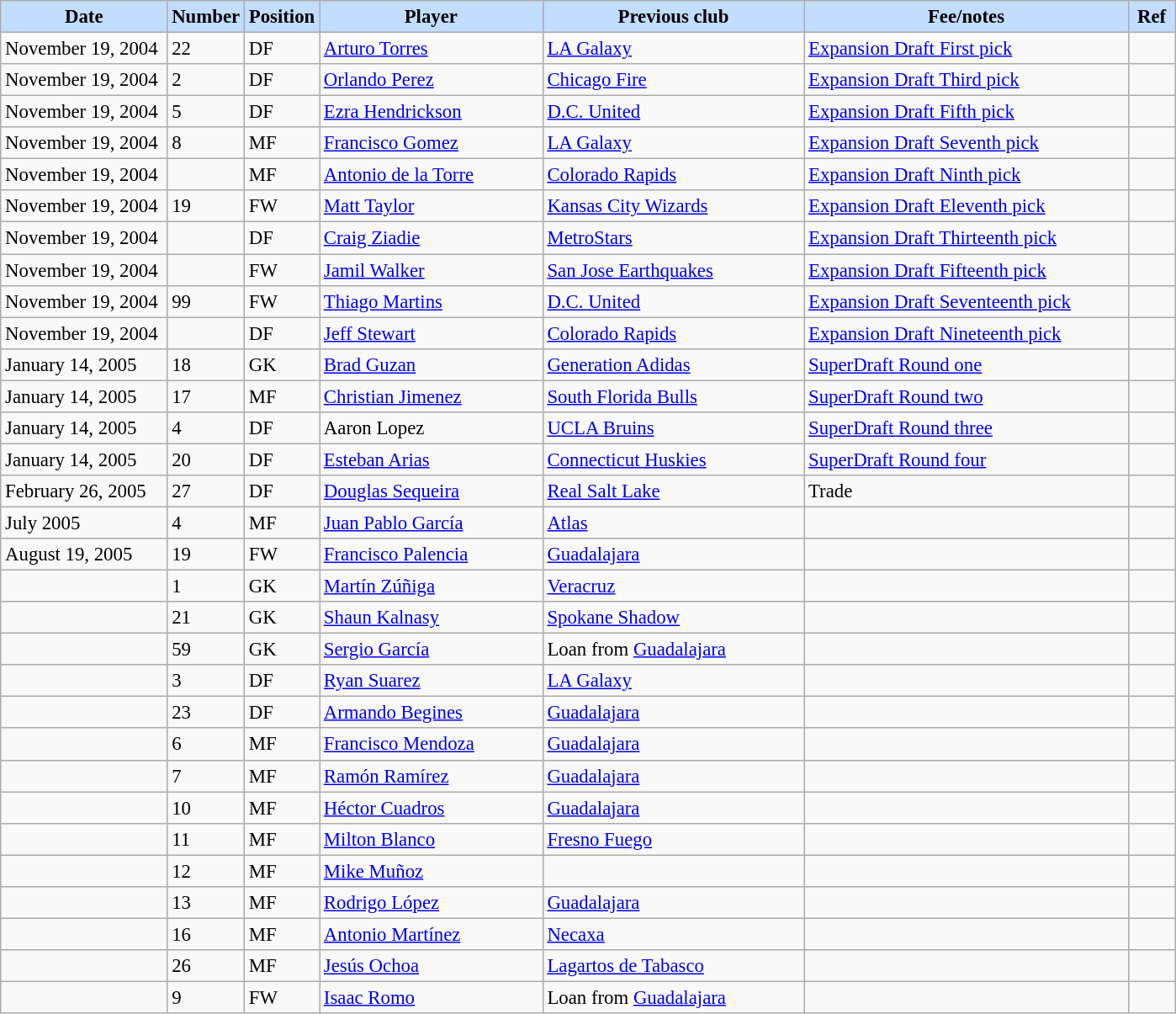<table class="wikitable" style="text-align:left; font-size:95%;">
<tr>
<th style="background:#c2ddff; width:125px;">Date</th>
<th style="background:#c2ddff; width:50px;">Number</th>
<th style="background:#c2ddff; width:50px;">Position</th>
<th style="background:#c2ddff; width:170px;">Player</th>
<th style="background:#c2ddff; width:200px;">Previous club</th>
<th style="background:#c2ddff; width:250px;">Fee/notes</th>
<th style="background:#c2ddff; width:30px;">Ref</th>
</tr>
<tr>
<td>November 19, 2004</td>
<td>22</td>
<td>DF</td>
<td> <a href='#'>Arturo Torres</a></td>
<td><a href='#'>LA Galaxy</a></td>
<td><a href='#'>Expansion Draft First pick</a></td>
<td></td>
</tr>
<tr>
<td>November 19, 2004</td>
<td>2</td>
<td>DF</td>
<td> <a href='#'>Orlando Perez</a></td>
<td><a href='#'>Chicago Fire</a></td>
<td><a href='#'>Expansion Draft Third pick</a></td>
<td></td>
</tr>
<tr>
<td>November 19, 2004</td>
<td>5</td>
<td>DF</td>
<td> <a href='#'>Ezra Hendrickson</a></td>
<td><a href='#'>D.C. United</a></td>
<td><a href='#'>Expansion Draft Fifth pick</a></td>
<td></td>
</tr>
<tr>
<td>November 19, 2004</td>
<td>8</td>
<td>MF</td>
<td> <a href='#'>Francisco Gomez</a></td>
<td><a href='#'>LA Galaxy</a></td>
<td><a href='#'>Expansion Draft Seventh pick</a></td>
<td></td>
</tr>
<tr>
<td>November 19, 2004</td>
<td></td>
<td>MF</td>
<td> <a href='#'>Antonio de la Torre</a></td>
<td><a href='#'>Colorado Rapids</a></td>
<td><a href='#'>Expansion Draft Ninth pick</a></td>
<td></td>
</tr>
<tr>
<td>November 19, 2004</td>
<td>19</td>
<td>FW</td>
<td> <a href='#'>Matt Taylor</a></td>
<td><a href='#'>Kansas City Wizards</a></td>
<td><a href='#'>Expansion Draft Eleventh pick</a></td>
<td></td>
</tr>
<tr>
<td>November 19, 2004</td>
<td></td>
<td>DF</td>
<td> <a href='#'>Craig Ziadie</a></td>
<td><a href='#'>MetroStars</a></td>
<td><a href='#'>Expansion Draft Thirteenth pick</a></td>
<td></td>
</tr>
<tr>
<td>November 19, 2004</td>
<td></td>
<td>FW</td>
<td> <a href='#'>Jamil Walker</a></td>
<td><a href='#'>San Jose Earthquakes</a></td>
<td><a href='#'>Expansion Draft Fifteenth pick</a></td>
<td></td>
</tr>
<tr>
<td>November 19, 2004</td>
<td>99</td>
<td>FW</td>
<td> <a href='#'>Thiago Martins</a></td>
<td><a href='#'>D.C. United</a></td>
<td><a href='#'>Expansion Draft Seventeenth pick</a></td>
<td></td>
</tr>
<tr>
<td>November 19, 2004</td>
<td></td>
<td>DF</td>
<td> <a href='#'>Jeff Stewart</a></td>
<td><a href='#'>Colorado Rapids</a></td>
<td><a href='#'>Expansion Draft Nineteenth pick</a></td>
<td></td>
</tr>
<tr>
<td>January 14, 2005</td>
<td>18</td>
<td>GK</td>
<td> <a href='#'>Brad Guzan</a></td>
<td><a href='#'>Generation Adidas</a></td>
<td><a href='#'>SuperDraft Round one</a></td>
<td></td>
</tr>
<tr>
<td>January 14, 2005</td>
<td>17</td>
<td>MF</td>
<td> <a href='#'>Christian Jimenez</a></td>
<td><a href='#'>South Florida Bulls</a></td>
<td><a href='#'>SuperDraft Round two</a></td>
<td></td>
</tr>
<tr>
<td>January 14, 2005</td>
<td>4</td>
<td>DF</td>
<td> Aaron Lopez</td>
<td><a href='#'>UCLA Bruins</a></td>
<td><a href='#'>SuperDraft Round three</a></td>
<td></td>
</tr>
<tr>
<td>January 14, 2005</td>
<td>20</td>
<td>DF</td>
<td> <a href='#'>Esteban Arias</a></td>
<td><a href='#'>Connecticut Huskies</a></td>
<td><a href='#'>SuperDraft Round four</a></td>
<td></td>
</tr>
<tr>
<td>February 26, 2005</td>
<td>27</td>
<td>DF</td>
<td> <a href='#'>Douglas Sequeira</a></td>
<td><a href='#'>Real Salt Lake</a></td>
<td>Trade</td>
<td></td>
</tr>
<tr>
<td>July 2005</td>
<td>4</td>
<td>MF</td>
<td> <a href='#'>Juan Pablo García</a></td>
<td> <a href='#'>Atlas</a></td>
<td></td>
<td></td>
</tr>
<tr>
<td>August 19, 2005</td>
<td>19</td>
<td>FW</td>
<td> <a href='#'>Francisco Palencia</a></td>
<td> <a href='#'>Guadalajara</a></td>
<td></td>
<td></td>
</tr>
<tr>
<td></td>
<td>1</td>
<td>GK</td>
<td> <a href='#'>Martín Zúñiga</a></td>
<td> <a href='#'>Veracruz</a></td>
<td></td>
<td></td>
</tr>
<tr>
<td></td>
<td>21</td>
<td>GK</td>
<td> <a href='#'>Shaun Kalnasy</a></td>
<td><a href='#'>Spokane Shadow</a></td>
<td></td>
<td></td>
</tr>
<tr>
<td></td>
<td>59</td>
<td>GK</td>
<td> <a href='#'>Sergio García</a></td>
<td>Loan from  <a href='#'>Guadalajara</a></td>
<td></td>
<td></td>
</tr>
<tr>
<td></td>
<td>3</td>
<td>DF</td>
<td> <a href='#'>Ryan Suarez</a></td>
<td><a href='#'>LA Galaxy</a></td>
<td></td>
<td></td>
</tr>
<tr>
<td></td>
<td>23</td>
<td>DF</td>
<td> <a href='#'>Armando Begines</a></td>
<td> <a href='#'>Guadalajara</a></td>
<td></td>
<td></td>
</tr>
<tr>
<td></td>
<td>6</td>
<td>MF</td>
<td> <a href='#'>Francisco Mendoza</a></td>
<td> <a href='#'>Guadalajara</a></td>
<td></td>
<td></td>
</tr>
<tr>
<td></td>
<td>7</td>
<td>MF</td>
<td> <a href='#'>Ramón Ramírez</a></td>
<td> <a href='#'>Guadalajara</a></td>
<td></td>
<td></td>
</tr>
<tr>
<td></td>
<td>10</td>
<td>MF</td>
<td> <a href='#'>Héctor Cuadros</a></td>
<td> <a href='#'>Guadalajara</a></td>
<td></td>
<td></td>
</tr>
<tr>
<td></td>
<td>11</td>
<td>MF</td>
<td> <a href='#'>Milton Blanco</a></td>
<td><a href='#'>Fresno Fuego</a></td>
<td></td>
<td></td>
</tr>
<tr>
<td></td>
<td>12</td>
<td>MF</td>
<td> <a href='#'>Mike Muñoz</a></td>
<td></td>
<td></td>
<td></td>
</tr>
<tr>
<td></td>
<td>13</td>
<td>MF</td>
<td> <a href='#'>Rodrigo López</a></td>
<td> <a href='#'>Guadalajara</a></td>
<td></td>
<td></td>
</tr>
<tr>
<td></td>
<td>16</td>
<td>MF</td>
<td> <a href='#'>Antonio Martínez</a></td>
<td> <a href='#'>Necaxa</a></td>
<td></td>
<td></td>
</tr>
<tr>
<td></td>
<td>26</td>
<td>MF</td>
<td> <a href='#'>Jesús Ochoa</a></td>
<td> <a href='#'>Lagartos de Tabasco</a></td>
<td></td>
<td></td>
</tr>
<tr>
<td></td>
<td>9</td>
<td>FW</td>
<td> <a href='#'>Isaac Romo</a></td>
<td>Loan from  <a href='#'>Guadalajara</a></td>
<td></td>
<td></td>
</tr>
</table>
